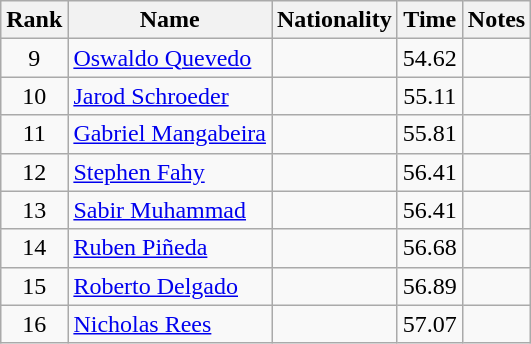<table class="wikitable sortable" style="text-align:center">
<tr>
<th>Rank</th>
<th>Name</th>
<th>Nationality</th>
<th>Time</th>
<th>Notes</th>
</tr>
<tr>
<td>9</td>
<td align=left><a href='#'>Oswaldo Quevedo</a></td>
<td align=left></td>
<td>54.62</td>
<td></td>
</tr>
<tr>
<td>10</td>
<td align=left><a href='#'>Jarod Schroeder</a></td>
<td align=left></td>
<td>55.11</td>
<td></td>
</tr>
<tr>
<td>11</td>
<td align=left><a href='#'>Gabriel Mangabeira</a></td>
<td align=left></td>
<td>55.81</td>
<td></td>
</tr>
<tr>
<td>12</td>
<td align=left><a href='#'>Stephen Fahy</a></td>
<td align=left></td>
<td>56.41</td>
<td></td>
</tr>
<tr>
<td>13</td>
<td align=left><a href='#'>Sabir Muhammad</a></td>
<td align=left></td>
<td>56.41</td>
<td></td>
</tr>
<tr>
<td>14</td>
<td align=left><a href='#'>Ruben Piñeda</a></td>
<td align=left></td>
<td>56.68</td>
<td></td>
</tr>
<tr>
<td>15</td>
<td align=left><a href='#'>Roberto Delgado</a></td>
<td align=left></td>
<td>56.89</td>
<td></td>
</tr>
<tr>
<td>16</td>
<td align=left><a href='#'>Nicholas Rees</a></td>
<td align=left></td>
<td>57.07</td>
<td></td>
</tr>
</table>
